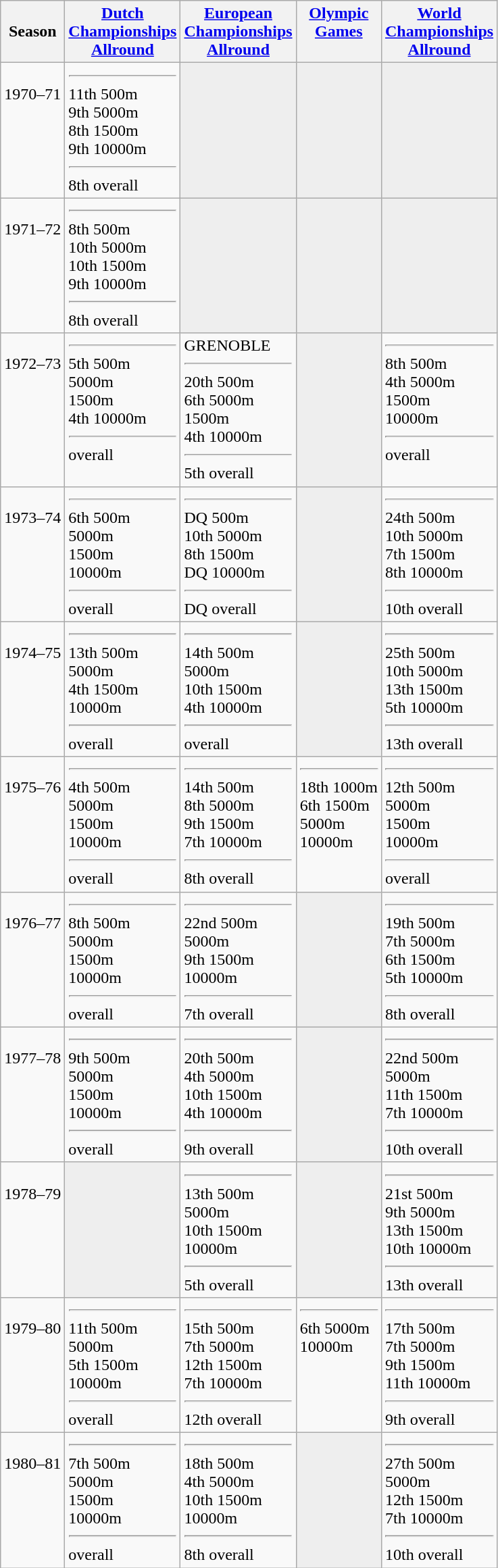<table class="wikitable">
<tr style="vertical-align: top;">
<th><br> Season</th>
<th><a href='#'>Dutch <br> Championships <br> Allround</a></th>
<th><a href='#'>European <br> Championships <br> Allround</a></th>
<th><a href='#'>Olympic <br> Games</a></th>
<th><a href='#'>World <br> Championships <br> Allround</a></th>
</tr>
<tr style="vertical-align: top;">
<td><br> 1970–71</td>
<td> <hr> 11th 500m <br> 9th 5000m <br> 8th 1500m <br> 9th 10000m <hr> 8th overall</td>
<td bgcolor=#EEEEEE></td>
<td bgcolor=#EEEEEE></td>
<td bgcolor=#EEEEEE></td>
</tr>
<tr style="vertical-align: top;">
<td><br> 1971–72</td>
<td> <hr> 8th 500m <br> 10th 5000m <br> 10th 1500m <br> 9th 10000m <hr> 8th overall</td>
<td bgcolor=#EEEEEE></td>
<td bgcolor=#EEEEEE></td>
<td bgcolor=#EEEEEE></td>
</tr>
<tr style="vertical-align: top;">
<td><br> 1972–73</td>
<td> <hr> 5th 500m <br>  5000m <br>  1500m <br> 4th 10000m <hr>  overall</td>
<td>GRENOBLE <hr> 20th 500m <br> 6th 5000m <br>  1500m <br> 4th 10000m <hr> 5th overall</td>
<td bgcolor=#EEEEEE></td>
<td> <hr> 8th 500m <br> 4th 5000m <br>  1500m <br>  10000m <hr>  overall</td>
</tr>
<tr style="vertical-align: top;">
<td><br> 1973–74</td>
<td> <hr> 6th 500m <br>  5000m <br>  1500m <br>  10000m <hr>  overall</td>
<td> <hr> DQ 500m <br> 10th 5000m <br> 8th 1500m <br> DQ 10000m <hr> DQ overall</td>
<td bgcolor=#EEEEEE></td>
<td> <hr> 24th 500m <br> 10th 5000m <br> 7th 1500m <br> 8th 10000m <hr> 10th overall</td>
</tr>
<tr style="vertical-align: top;">
<td><br> 1974–75</td>
<td> <hr> 13th 500m <br>  5000m <br> 4th 1500m <br>  10000m <hr>  overall</td>
<td> <hr> 14th 500m <br>  5000m <br> 10th 1500m <br> 4th 10000m <hr>  overall</td>
<td bgcolor=#EEEEEE></td>
<td> <hr> 25th 500m <br> 10th 5000m <br> 13th 1500m <br> 5th 10000m <hr> 13th overall</td>
</tr>
<tr style="vertical-align: top;">
<td><br> 1975–76</td>
<td> <hr> 4th 500m <br>  5000m <br>  1500m <br>  10000m <hr>  overall</td>
<td> <hr> 14th 500m <br> 8th 5000m <br> 9th 1500m <br> 7th 10000m <hr> 8th overall</td>
<td> <hr> 18th 1000m <br> 6th 1500m <br>  5000m <br>  10000m</td>
<td> <hr> 12th 500m <br>  5000m <br> 1500m <br>  10000m <hr>  overall</td>
</tr>
<tr style="vertical-align: top;">
<td><br> 1976–77</td>
<td> <hr> 8th 500m <br>  5000m <br>  1500m <br>  10000m <hr>  overall</td>
<td> <hr> 22nd 500m <br>  5000m <br> 9th 1500m <br>  10000m <hr> 7th overall</td>
<td bgcolor=#EEEEEE></td>
<td> <hr> 19th 500m <br> 7th 5000m <br> 6th 1500m <br> 5th 10000m <hr> 8th overall</td>
</tr>
<tr style="vertical-align: top;">
<td><br> 1977–78</td>
<td> <hr> 9th 500m <br>  5000m <br>  1500m <br>  10000m <hr>  overall</td>
<td> <hr> 20th 500m <br> 4th 5000m <br> 10th 1500m <br> 4th 10000m <hr> 9th overall</td>
<td bgcolor=#EEEEEE></td>
<td> <hr> 22nd 500m <br>  5000m <br> 11th 1500m <br> 7th 10000m <hr> 10th overall</td>
</tr>
<tr style="vertical-align: top;">
<td><br> 1978–79</td>
<td bgcolor=#EEEEEE></td>
<td> <hr> 13th 500m <br>  5000m <br> 10th 1500m <br>  10000m <hr> 5th overall</td>
<td bgcolor=#EEEEEE></td>
<td> <hr> 21st 500m <br> 9th 5000m <br> 13th 1500m <br> 10th 10000m <hr> 13th overall</td>
</tr>
<tr style="vertical-align: top;">
<td><br> 1979–80</td>
<td> <hr> 11th 500m <br>  5000m <br> 5th 1500m <br>  10000m <hr>  overall</td>
<td> <hr> 15th 500m <br> 7th 5000m <br> 12th 1500m <br> 7th 10000m <hr> 12th overall</td>
<td> <hr> 6th 5000m <br>  10000m</td>
<td> <hr> 17th 500m <br> 7th 5000m <br> 9th 1500m <br> 11th 10000m <hr> 9th overall</td>
</tr>
<tr style="vertical-align: top;">
<td><br> 1980–81</td>
<td> <hr> 7th 500m <br>  5000m <br>  1500m <br>  10000m <hr>  overall</td>
<td> <hr> 18th 500m <br> 4th 5000m <br> 10th 1500m <br>  10000m <hr> 8th overall</td>
<td bgcolor=#EEEEEE></td>
<td> <hr> 27th 500m <br>  5000m <br> 12th 1500m <br> 7th 10000m <hr> 10th overall</td>
</tr>
</table>
